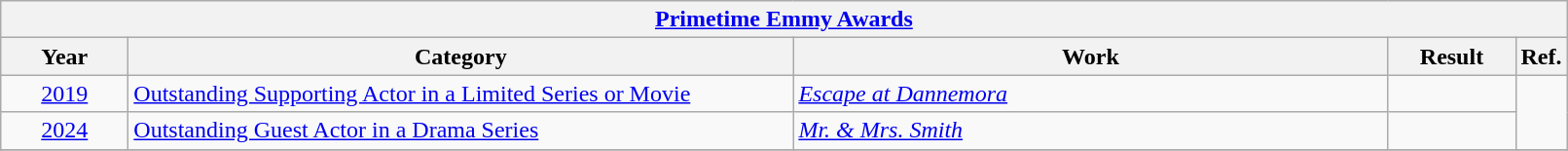<table class=wikitable>
<tr>
<th colspan=5><a href='#'>Primetime Emmy Awards</a></th>
</tr>
<tr>
<th scope="col" style="width:5em;">Year</th>
<th scope="col" style="width:28em;">Category</th>
<th scope="col" style="width:25em;">Work</th>
<th scope="col" style="width:5em;">Result</th>
<th>Ref.</th>
</tr>
<tr>
<td style="text-align:center;"><a href='#'>2019</a></td>
<td rowspan="1"><a href='#'>Outstanding Supporting Actor in a Limited Series or Movie</a></td>
<td><em><a href='#'>Escape at Dannemora</a></em></td>
<td></td>
<td style="text-align:center;" rowspan="2"></td>
</tr>
<tr>
<td style="text-align:center;"><a href='#'>2024</a></td>
<td><a href='#'>Outstanding Guest Actor in a Drama Series</a></td>
<td><em><a href='#'>Mr. & Mrs. Smith</a></em></td>
<td></td>
</tr>
<tr>
</tr>
</table>
